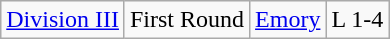<table class="wikitable">
<tr>
<td rowspan="1"><a href='#'>Division III</a></td>
<td>First Round</td>
<td><a href='#'>Emory</a></td>
<td>L 1-4</td>
</tr>
</table>
